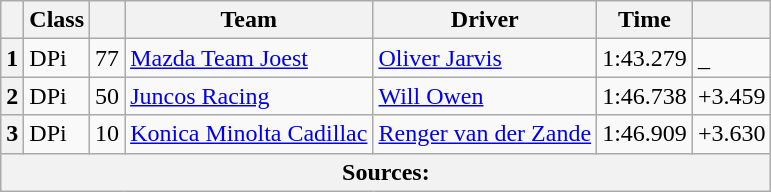<table class="wikitable">
<tr>
<th scope="col"></th>
<th scope="col">Class</th>
<th scope="col"></th>
<th scope="col">Team</th>
<th scope="col">Driver</th>
<th scope="col">Time</th>
<th scope="col"></th>
</tr>
<tr>
<th scope="row">1</th>
<td>DPi</td>
<td>77</td>
<td><a href='#'>Mazda Team Joest</a></td>
<td><a href='#'>Oliver Jarvis</a></td>
<td>1:43.279</td>
<td>_</td>
</tr>
<tr>
<th scope="row">2</th>
<td>DPi</td>
<td>50</td>
<td><a href='#'>Juncos Racing</a></td>
<td><a href='#'>Will Owen</a></td>
<td>1:46.738</td>
<td>+3.459</td>
</tr>
<tr>
<th scope="row">3</th>
<td>DPi</td>
<td>10</td>
<td><a href='#'>Konica Minolta Cadillac</a></td>
<td><a href='#'>Renger van der Zande</a></td>
<td>1:46.909</td>
<td>+3.630</td>
</tr>
<tr>
<th colspan="7">Sources:</th>
</tr>
</table>
